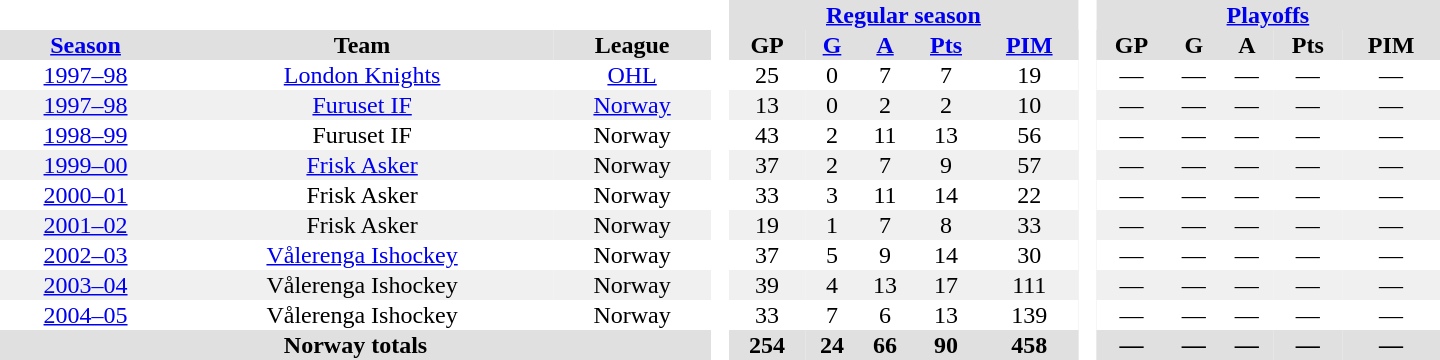<table border="0" cellpadding="1" cellspacing="0" style="text-align:center; width:60em">
<tr bgcolor="#e0e0e0">
<th colspan="3" bgcolor="#ffffff"> </th>
<th rowspan="99" bgcolor="#ffffff"> </th>
<th colspan="5"><a href='#'>Regular season</a></th>
<th rowspan="99" bgcolor="#ffffff"> </th>
<th colspan="5"><a href='#'>Playoffs</a></th>
</tr>
<tr bgcolor="#e0e0e0">
<th><a href='#'>Season</a></th>
<th>Team</th>
<th>League</th>
<th>GP</th>
<th><a href='#'>G</a></th>
<th><a href='#'>A</a></th>
<th><a href='#'>Pts</a></th>
<th><a href='#'>PIM</a></th>
<th>GP</th>
<th>G</th>
<th>A</th>
<th>Pts</th>
<th>PIM</th>
</tr>
<tr>
<td><a href='#'>1997–98</a></td>
<td><a href='#'>London Knights</a></td>
<td><a href='#'>OHL</a></td>
<td>25</td>
<td>0</td>
<td>7</td>
<td>7</td>
<td>19</td>
<td>—</td>
<td>—</td>
<td>—</td>
<td>—</td>
<td>—</td>
</tr>
<tr bgcolor="#f0f0f0">
<td><a href='#'>1997–98</a></td>
<td><a href='#'>Furuset IF</a></td>
<td><a href='#'>Norway</a></td>
<td>13</td>
<td>0</td>
<td>2</td>
<td>2</td>
<td>10</td>
<td>—</td>
<td>—</td>
<td>—</td>
<td>—</td>
<td>—</td>
</tr>
<tr>
<td><a href='#'>1998–99</a></td>
<td>Furuset IF</td>
<td>Norway</td>
<td>43</td>
<td>2</td>
<td>11</td>
<td>13</td>
<td>56</td>
<td>—</td>
<td>—</td>
<td>—</td>
<td>—</td>
<td>—</td>
</tr>
<tr bgcolor="#f0f0f0">
<td><a href='#'>1999–00</a></td>
<td><a href='#'>Frisk Asker</a></td>
<td>Norway</td>
<td>37</td>
<td>2</td>
<td>7</td>
<td>9</td>
<td>57</td>
<td>—</td>
<td>—</td>
<td>—</td>
<td>—</td>
<td>—</td>
</tr>
<tr>
<td><a href='#'>2000–01</a></td>
<td>Frisk Asker</td>
<td>Norway</td>
<td>33</td>
<td>3</td>
<td>11</td>
<td>14</td>
<td>22</td>
<td>—</td>
<td>—</td>
<td>—</td>
<td>—</td>
<td>—</td>
</tr>
<tr bgcolor="#f0f0f0">
<td><a href='#'>2001–02</a></td>
<td>Frisk Asker</td>
<td>Norway</td>
<td>19</td>
<td>1</td>
<td>7</td>
<td>8</td>
<td>33</td>
<td>—</td>
<td>—</td>
<td>—</td>
<td>—</td>
<td>—</td>
</tr>
<tr>
<td><a href='#'>2002–03</a></td>
<td><a href='#'>Vålerenga Ishockey</a></td>
<td>Norway</td>
<td>37</td>
<td>5</td>
<td>9</td>
<td>14</td>
<td>30</td>
<td>—</td>
<td>—</td>
<td>—</td>
<td>—</td>
<td>—</td>
</tr>
<tr bgcolor="#f0f0f0">
<td><a href='#'>2003–04</a></td>
<td>Vålerenga Ishockey</td>
<td>Norway</td>
<td>39</td>
<td>4</td>
<td>13</td>
<td>17</td>
<td>111</td>
<td>—</td>
<td>—</td>
<td>—</td>
<td>—</td>
<td>—</td>
</tr>
<tr>
<td><a href='#'>2004–05</a></td>
<td>Vålerenga Ishockey</td>
<td>Norway</td>
<td>33</td>
<td>7</td>
<td>6</td>
<td>13</td>
<td>139</td>
<td>—</td>
<td>—</td>
<td>—</td>
<td>—</td>
<td>—</td>
</tr>
<tr>
</tr>
<tr ALIGN="center" bgcolor="#e0e0e0">
<th colspan="3">Norway totals</th>
<th ALIGN="center">254</th>
<th ALIGN="center">24</th>
<th ALIGN="center">66</th>
<th ALIGN="center">90</th>
<th ALIGN="center">458</th>
<th ALIGN="center">—</th>
<th ALIGN="center">—</th>
<th ALIGN="center">—</th>
<th ALIGN="center">—</th>
<th ALIGN="center">—</th>
</tr>
</table>
